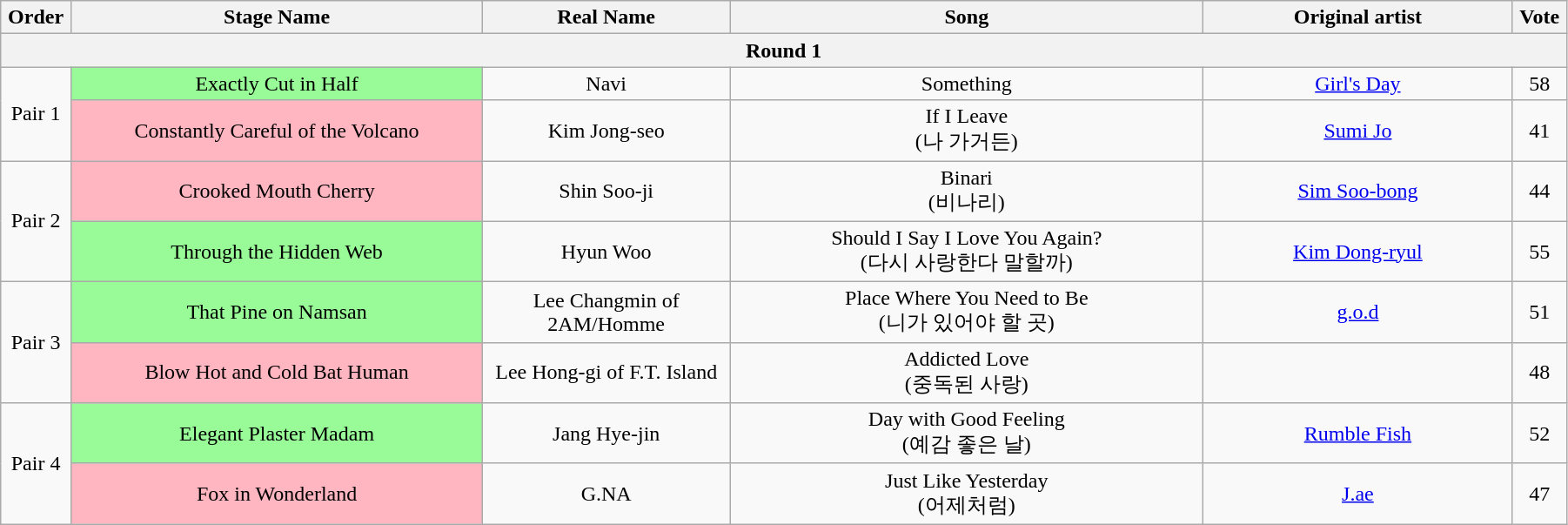<table class="wikitable" style="text-align:center; width:95%;">
<tr>
<th style="width:1%;">Order</th>
<th style="width:20%;">Stage Name</th>
<th style="width:12%;">Real Name</th>
<th style="width:23%;">Song</th>
<th style="width:15%;">Original artist</th>
<th style="width:1%;">Vote</th>
</tr>
<tr>
<th colspan=6>Round 1</th>
</tr>
<tr>
<td rowspan=2>Pair 1</td>
<td bgcolor="palegreen">Exactly Cut in Half</td>
<td>Navi</td>
<td>Something</td>
<td><a href='#'>Girl's Day</a></td>
<td>58</td>
</tr>
<tr>
<td bgcolor="lightpink">Constantly Careful of the Volcano</td>
<td>Kim Jong-seo</td>
<td>If I Leave<br>(나 가거든)</td>
<td><a href='#'>Sumi Jo</a></td>
<td>41</td>
</tr>
<tr>
<td rowspan=2>Pair 2</td>
<td bgcolor="lightpink">Crooked Mouth Cherry</td>
<td>Shin Soo-ji</td>
<td>Binari<br>(비나리)</td>
<td><a href='#'>Sim Soo-bong</a></td>
<td>44</td>
</tr>
<tr>
<td bgcolor="palegreen">Through the Hidden Web</td>
<td>Hyun Woo</td>
<td>Should I Say I Love You Again?<br>(다시 사랑한다 말할까)</td>
<td><a href='#'>Kim Dong-ryul</a></td>
<td>55</td>
</tr>
<tr>
<td rowspan=2>Pair 3</td>
<td bgcolor="palegreen">That Pine on Namsan</td>
<td>Lee Changmin of 2AM/Homme</td>
<td>Place Where You Need to Be<br>(니가 있어야 할 곳)</td>
<td><a href='#'>g.o.d</a></td>
<td>51</td>
</tr>
<tr>
<td bgcolor="lightpink">Blow Hot and Cold Bat Human</td>
<td>Lee Hong-gi of F.T. Island</td>
<td>Addicted Love<br>(중독된 사랑)</td>
<td></td>
<td>48</td>
</tr>
<tr>
<td rowspan=2>Pair 4</td>
<td bgcolor="palegreen">Elegant Plaster Madam</td>
<td>Jang Hye-jin</td>
<td>Day with Good Feeling<br>(예감 좋은 날)</td>
<td><a href='#'>Rumble Fish</a></td>
<td>52</td>
</tr>
<tr>
<td bgcolor="lightpink">Fox in Wonderland</td>
<td>G.NA</td>
<td>Just Like Yesterday<br>(어제처럼)</td>
<td><a href='#'>J.ae</a></td>
<td>47</td>
</tr>
</table>
